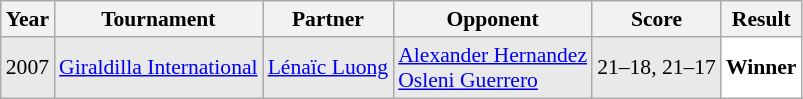<table class="sortable wikitable" style="font-size: 90%;">
<tr>
<th>Year</th>
<th>Tournament</th>
<th>Partner</th>
<th>Opponent</th>
<th>Score</th>
<th>Result</th>
</tr>
<tr style="background:#E9E9E9">
<td align="center">2007</td>
<td align="left"><a href='#'>Giraldilla International</a></td>
<td align="left"> <a href='#'>Lénaïc Luong</a></td>
<td align="left"> <a href='#'>Alexander Hernandez</a> <br>  <a href='#'>Osleni Guerrero</a></td>
<td align="left">21–18, 21–17</td>
<td style="text-align:left; background:white"> <strong>Winner</strong></td>
</tr>
</table>
